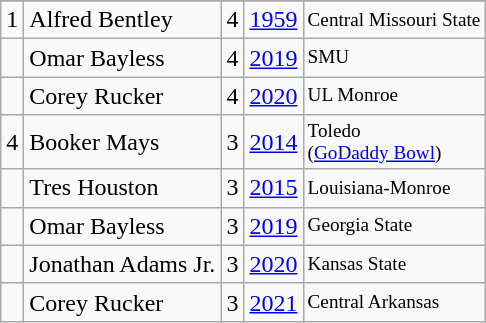<table class="wikitable">
<tr>
</tr>
<tr>
<td>1</td>
<td>Alfred Bentley</td>
<td>4</td>
<td><a href='#'>1959</a></td>
<td style="font-size:80%;">Central Missouri State</td>
</tr>
<tr>
<td></td>
<td>Omar Bayless</td>
<td>4</td>
<td><a href='#'>2019</a></td>
<td style="font-size:80%;">SMU</td>
</tr>
<tr>
<td></td>
<td>Corey Rucker</td>
<td>4</td>
<td><a href='#'>2020</a></td>
<td style="font-size:80%;">UL Monroe</td>
</tr>
<tr>
<td>4</td>
<td>Booker Mays</td>
<td>3</td>
<td><a href='#'>2014</a></td>
<td style="font-size:80%;">Toledo<br>(<a href='#'>GoDaddy Bowl</a>)</td>
</tr>
<tr>
<td></td>
<td>Tres Houston</td>
<td>3</td>
<td><a href='#'>2015</a></td>
<td style="font-size:80%;">Louisiana-Monroe</td>
</tr>
<tr>
<td></td>
<td>Omar Bayless</td>
<td>3</td>
<td><a href='#'>2019</a></td>
<td style="font-size:80%;">Georgia State</td>
</tr>
<tr>
<td></td>
<td>Jonathan Adams Jr.</td>
<td>3</td>
<td><a href='#'>2020</a></td>
<td style="font-size:80%;">Kansas State</td>
</tr>
<tr>
<td></td>
<td>Corey Rucker</td>
<td>3</td>
<td><a href='#'>2021</a></td>
<td style="font-size:80%;">Central Arkansas</td>
</tr>
</table>
